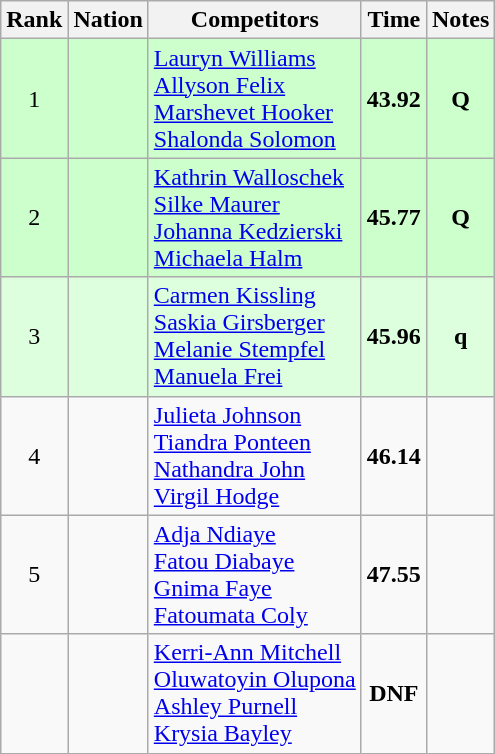<table class="wikitable sortable" style="text-align:center">
<tr>
<th>Rank</th>
<th>Nation</th>
<th>Competitors</th>
<th>Time</th>
<th>Notes</th>
</tr>
<tr bgcolor=ccffcc>
<td>1</td>
<td align=left></td>
<td align=left><a href='#'>Lauryn Williams</a><br><a href='#'>Allyson Felix</a><br><a href='#'>Marshevet Hooker</a><br><a href='#'>Shalonda Solomon</a></td>
<td><strong>43.92</strong></td>
<td><strong>Q</strong></td>
</tr>
<tr bgcolor=ccffcc>
<td>2</td>
<td align=left></td>
<td align=left><a href='#'>Kathrin Walloschek</a><br><a href='#'>Silke Maurer</a><br><a href='#'>Johanna Kedzierski</a><br><a href='#'>Michaela Halm</a></td>
<td><strong>45.77</strong></td>
<td><strong>Q</strong></td>
</tr>
<tr bgcolor=ddffdd>
<td>3</td>
<td align=left></td>
<td align=left><a href='#'>Carmen Kissling</a><br><a href='#'>Saskia Girsberger</a><br><a href='#'>Melanie Stempfel</a><br><a href='#'>Manuela Frei</a></td>
<td><strong>45.96</strong></td>
<td><strong>q</strong></td>
</tr>
<tr>
<td>4</td>
<td align=left></td>
<td align=left><a href='#'>Julieta Johnson</a><br><a href='#'>Tiandra Ponteen</a><br><a href='#'>Nathandra John</a><br><a href='#'>Virgil Hodge</a></td>
<td><strong>46.14</strong></td>
<td></td>
</tr>
<tr>
<td>5</td>
<td align=left></td>
<td align=left><a href='#'>Adja Ndiaye</a><br><a href='#'>Fatou Diabaye</a><br><a href='#'>Gnima Faye</a><br><a href='#'>Fatoumata Coly</a></td>
<td><strong>47.55</strong></td>
<td></td>
</tr>
<tr>
<td></td>
<td align=left></td>
<td align=left><a href='#'>Kerri-Ann Mitchell</a><br><a href='#'>Oluwatoyin Olupona</a><br><a href='#'>Ashley Purnell</a><br><a href='#'>Krysia Bayley</a></td>
<td><strong>DNF</strong></td>
<td></td>
</tr>
</table>
